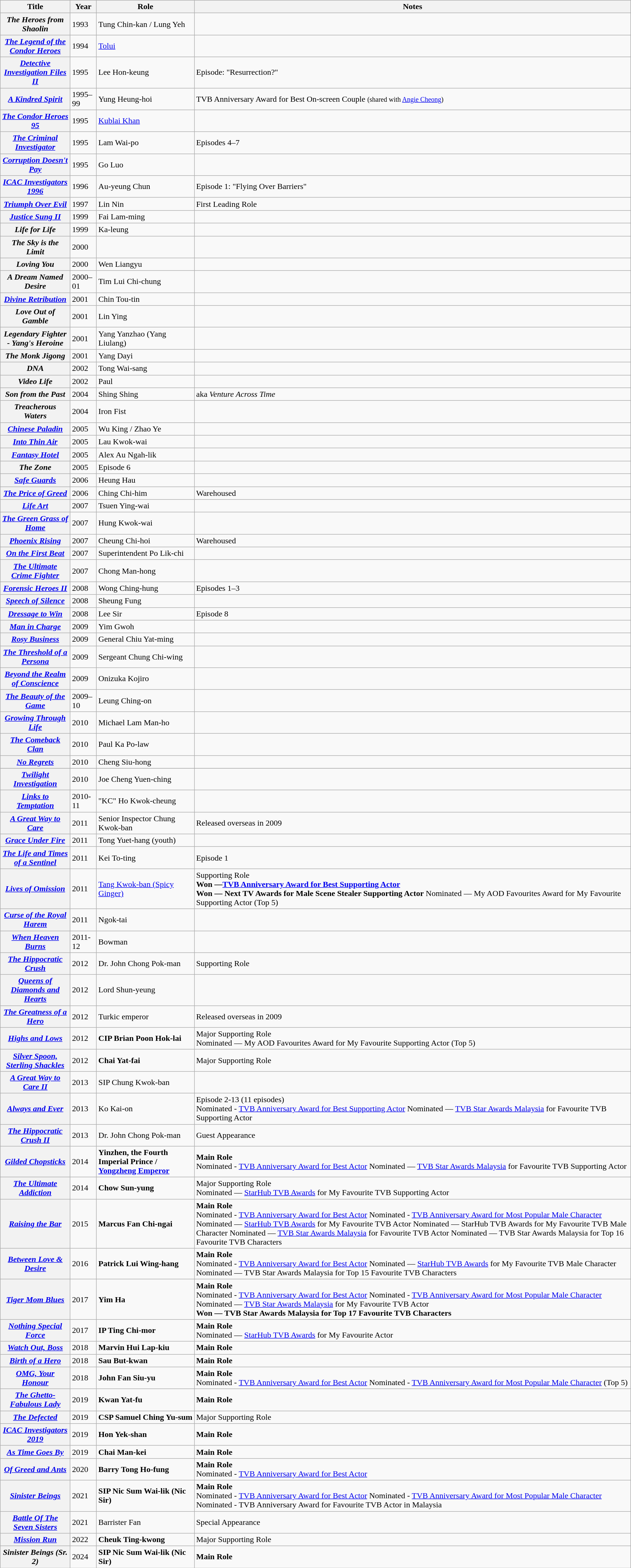<table class="wikitable plainrowheaders sortable">
<tr>
<th scope="col">Title</th>
<th scope="col">Year</th>
<th scope="col">Role</th>
<th scope="col" class="unsortable">Notes</th>
</tr>
<tr>
<th scope="row"><em>The Heroes from Shaolin</em></th>
<td>1993</td>
<td>Tung Chin-kan / Lung Yeh</td>
<td></td>
</tr>
<tr>
<th scope="row"><em><a href='#'>The Legend of the Condor Heroes</a></em></th>
<td>1994</td>
<td><a href='#'>Tolui</a></td>
<td></td>
</tr>
<tr>
<th scope="row"><em><a href='#'>Detective Investigation Files II</a></em></th>
<td>1995</td>
<td>Lee Hon-keung</td>
<td>Episode: "Resurrection?"</td>
</tr>
<tr>
<th scope="row"><em><a href='#'>A Kindred Spirit</a></em></th>
<td>1995–99</td>
<td>Yung Heung-hoi</td>
<td>TVB Anniversary Award for Best On-screen Couple <small>(shared with <a href='#'>Angie Cheong</a>)</small></td>
</tr>
<tr>
<th scope="row"><em><a href='#'>The Condor Heroes 95</a></em></th>
<td>1995</td>
<td><a href='#'>Kublai Khan</a></td>
<td></td>
</tr>
<tr>
<th scope="row"><em><a href='#'>The Criminal Investigator</a></em></th>
<td>1995</td>
<td>Lam Wai-po</td>
<td>Episodes 4–7</td>
</tr>
<tr>
<th scope="row"><em><a href='#'>Corruption Doesn't Pay</a></em></th>
<td>1995</td>
<td>Go Luo</td>
<td></td>
</tr>
<tr>
<th scope="row"><em><a href='#'>ICAC Investigators 1996</a></em></th>
<td>1996</td>
<td>Au-yeung Chun</td>
<td>Episode 1: "Flying Over Barriers"</td>
</tr>
<tr>
<th scope="row"><em><a href='#'>Triumph Over Evil</a></em></th>
<td>1997</td>
<td>Lin Nin</td>
<td>First Leading Role</td>
</tr>
<tr>
<th scope="row"><em><a href='#'>Justice Sung II</a></em></th>
<td>1999</td>
<td>Fai Lam-ming</td>
<td></td>
</tr>
<tr>
<th scope="row"><em>Life for Life</em></th>
<td>1999</td>
<td>Ka-leung</td>
<td></td>
</tr>
<tr>
<th scope="row"><em>The Sky is the Limit</em></th>
<td>2000</td>
<td></td>
<td></td>
</tr>
<tr>
<th scope="row"><em>Loving You</em></th>
<td>2000</td>
<td>Wen Liangyu</td>
<td></td>
</tr>
<tr>
<th scope="row"><em>A Dream Named Desire</em></th>
<td>2000–01</td>
<td>Tim Lui Chi-chung</td>
<td></td>
</tr>
<tr>
<th scope="row"><em><a href='#'>Divine Retribution</a></em></th>
<td>2001</td>
<td>Chin Tou-tin</td>
<td></td>
</tr>
<tr>
<th scope="row"><em>Love Out of Gamble</em></th>
<td>2001</td>
<td>Lin Ying</td>
<td></td>
</tr>
<tr>
<th scope="row"><em>Legendary Fighter - Yang's Heroine</em></th>
<td>2001</td>
<td>Yang Yanzhao (Yang Liulang)</td>
<td></td>
</tr>
<tr>
<th scope="row"><em>The Monk Jigong</em></th>
<td>2001</td>
<td>Yang Dayi</td>
<td></td>
</tr>
<tr>
<th scope="row"><em>DNA</em></th>
<td>2002</td>
<td>Tong Wai-sang</td>
<td></td>
</tr>
<tr>
<th scope="row"><em>Video Life</em></th>
<td>2002</td>
<td>Paul</td>
<td></td>
</tr>
<tr>
<th scope="row"><em>Son from the Past</em></th>
<td>2004</td>
<td>Shing Shing</td>
<td>aka <em>Venture Across Time</em></td>
</tr>
<tr>
<th scope="row"><em>Treacherous Waters</em></th>
<td>2004</td>
<td>Iron Fist</td>
<td></td>
</tr>
<tr>
<th scope="row"><em><a href='#'>Chinese Paladin</a></em></th>
<td>2005</td>
<td>Wu King / Zhao Ye</td>
<td></td>
</tr>
<tr>
<th scope="row"><em><a href='#'>Into Thin Air</a></em></th>
<td>2005</td>
<td>Lau Kwok-wai</td>
<td></td>
</tr>
<tr>
<th scope="row"><em><a href='#'>Fantasy Hotel</a></em></th>
<td>2005</td>
<td>Alex Au Ngah-lik</td>
<td></td>
</tr>
<tr>
<th scope="row"><em>The Zone</em></th>
<td>2005</td>
<td>Episode 6</td>
<td></td>
</tr>
<tr>
<th scope="row"><em><a href='#'>Safe Guards</a></em></th>
<td>2006</td>
<td>Heung Hau</td>
<td></td>
</tr>
<tr>
<th scope="row"><em><a href='#'>The Price of Greed</a></em></th>
<td>2006</td>
<td>Ching Chi-him</td>
<td>Warehoused</td>
</tr>
<tr>
<th scope="row"><em><a href='#'>Life Art</a></em></th>
<td>2007</td>
<td>Tsuen Ying-wai</td>
<td></td>
</tr>
<tr>
<th scope="row"><em><a href='#'>The Green Grass of Home</a></em></th>
<td>2007</td>
<td>Hung Kwok-wai</td>
<td></td>
</tr>
<tr>
<th scope="row"><em><a href='#'>Phoenix Rising</a></em></th>
<td>2007</td>
<td>Cheung Chi-hoi</td>
<td>Warehoused</td>
</tr>
<tr>
<th scope="row"><em><a href='#'>On the First Beat</a></em></th>
<td>2007</td>
<td>Superintendent Po Lik-chi</td>
<td></td>
</tr>
<tr>
<th scope="row"><em><a href='#'>The Ultimate Crime Fighter</a></em></th>
<td>2007</td>
<td>Chong Man-hong</td>
<td></td>
</tr>
<tr>
<th scope="row"><em><a href='#'>Forensic Heroes II</a></em></th>
<td>2008</td>
<td>Wong Ching-hung</td>
<td>Episodes 1–3</td>
</tr>
<tr>
<th scope="row"><em><a href='#'>Speech of Silence</a></em></th>
<td>2008</td>
<td>Sheung Fung</td>
<td></td>
</tr>
<tr>
<th scope="row"><em><a href='#'>Dressage to Win</a></em></th>
<td>2008</td>
<td>Lee Sir</td>
<td>Episode 8</td>
</tr>
<tr>
<th scope="row"><em><a href='#'>Man in Charge</a></em></th>
<td>2009</td>
<td>Yim Gwoh</td>
<td></td>
</tr>
<tr>
<th scope="row"><em><a href='#'>Rosy Business</a></em></th>
<td>2009</td>
<td>General Chiu Yat-ming</td>
<td></td>
</tr>
<tr>
<th scope="row"><em><a href='#'>The Threshold of a Persona</a></em></th>
<td>2009</td>
<td>Sergeant Chung Chi-wing</td>
<td></td>
</tr>
<tr>
<th scope="row"><em><a href='#'>Beyond the Realm of Conscience</a></em></th>
<td>2009</td>
<td>Onizuka Kojiro</td>
<td></td>
</tr>
<tr>
<th scope="row"><em><a href='#'>The Beauty of the Game</a></em></th>
<td>2009–10</td>
<td>Leung Ching-on</td>
<td></td>
</tr>
<tr>
<th scope="row"><em><a href='#'>Growing Through Life</a></em></th>
<td>2010</td>
<td>Michael Lam Man-ho</td>
<td></td>
</tr>
<tr>
<th scope="row"><em><a href='#'>The Comeback Clan</a></em></th>
<td>2010</td>
<td>Paul Ka Po-law</td>
<td></td>
</tr>
<tr>
<th scope="row"><em><a href='#'>No Regrets</a></em></th>
<td>2010</td>
<td>Cheng Siu-hong</td>
<td></td>
</tr>
<tr>
</tr>
<tr>
<th scope="row"><em><a href='#'>Twilight Investigation</a></em></th>
<td>2010</td>
<td>Joe Cheng Yuen-ching</td>
<td></td>
</tr>
<tr>
<th scope="row"><em><a href='#'>Links to Temptation</a></em></th>
<td>2010-11</td>
<td>"KC" Ho Kwok-cheung</td>
<td></td>
</tr>
<tr>
<th scope="row"><em><a href='#'>A Great Way to Care</a></em></th>
<td>2011</td>
<td>Senior Inspector Chung Kwok-ban</td>
<td>Released overseas in 2009</td>
</tr>
<tr>
<th scope="row"><em><a href='#'>Grace Under Fire</a></em></th>
<td>2011</td>
<td>Tong Yuet-hang (youth)</td>
<td></td>
</tr>
<tr>
<th scope="row"><em><a href='#'>The Life and Times of a Sentinel</a></em></th>
<td>2011</td>
<td>Kei To-ting</td>
<td>Episode 1</td>
</tr>
<tr>
<th scope="row"><em><a href='#'>Lives of Omission</a></em></th>
<td>2011</td>
<td><a href='#'>Tang Kwok-ban (Spicy Ginger)</a></td>
<td>Supporting Role<br><strong>Won —<a href='#'>TVB Anniversary Award for Best Supporting Actor</a> </strong> <br>
<strong> Won — Next TV Awards for Male Scene Stealer Supporting Actor</strong>
Nominated — My AOD Favourites Award for My Favourite Supporting Actor (Top 5)</td>
</tr>
<tr>
<th scope="row"><em><a href='#'>Curse of the Royal Harem</a></em></th>
<td>2011</td>
<td>Ngok-tai</td>
<td></td>
</tr>
<tr>
<th scope="row"><em><a href='#'>When Heaven Burns</a></em></th>
<td>2011-12</td>
<td>Bowman</td>
<td></td>
</tr>
<tr>
<th scope="row"><em><a href='#'>The Hippocratic Crush</a></em></th>
<td>2012</td>
<td>Dr. John Chong Pok-man</td>
<td>Supporting Role</td>
</tr>
<tr>
<th scope="row"><em><a href='#'>Queens of Diamonds and Hearts</a></em></th>
<td>2012</td>
<td>Lord Shun-yeung</td>
<td></td>
</tr>
<tr>
<th scope="row"><em><a href='#'>The Greatness of a Hero</a></em></th>
<td>2012</td>
<td>Turkic emperor</td>
<td>Released overseas in 2009</td>
</tr>
<tr>
<th scope="row"><strong><em><a href='#'>Highs and Lows</a></em></strong></th>
<td>2012</td>
<td><strong> CIP Brian Poon Hok-lai </strong></td>
<td>Major Supporting Role<br>Nominated — My AOD Favourites Award for My Favourite Supporting Actor (Top 5)</td>
</tr>
<tr>
<th scope="row"><strong><em><a href='#'>Silver Spoon, Sterling Shackles</a> </em></strong></th>
<td>2012</td>
<td><strong> Chai Yat-fai </strong></td>
<td>Major Supporting Role</td>
</tr>
<tr>
<th scope="row"><em><a href='#'>A Great Way to Care II</a></em></th>
<td>2013</td>
<td>SIP Chung Kwok-ban</td>
<td></td>
</tr>
<tr>
<th scope="row"><em><a href='#'>Always and Ever</a></em></th>
<td>2013</td>
<td>Ko Kai-on</td>
<td>Episode 2-13 (11 episodes)<br>Nominated - <a href='#'>TVB Anniversary Award for Best Supporting Actor</a>
Nominated — <a href='#'>TVB Star Awards Malaysia</a> for Favourite TVB Supporting Actor</td>
</tr>
<tr>
<th scope="row"><em><a href='#'>The Hippocratic Crush II</a></em></th>
<td>2013</td>
<td>Dr. John Chong Pok-man</td>
<td>Guest Appearance</td>
</tr>
<tr>
<th scope="row"><strong><em><a href='#'>Gilded Chopsticks</a></em></strong></th>
<td>2014</td>
<td><strong> Yinzhen, the Fourth Imperial Prince / <a href='#'>Yongzheng Emperor</a> </strong></td>
<td><strong> Main Role </strong><br>Nominated - <a href='#'>TVB Anniversary Award for Best Actor</a>
Nominated — <a href='#'>TVB Star Awards Malaysia</a> for Favourite TVB Supporting Actor</td>
</tr>
<tr>
<th scope="row"><strong><em><a href='#'>The Ultimate Addiction</a></em></strong></th>
<td>2014</td>
<td><strong> Chow Sun-yung </strong></td>
<td>Major Supporting Role<br>Nominated — <a href='#'>StarHub TVB Awards</a> for My Favourite TVB Supporting Actor</td>
</tr>
<tr>
<th scope="row"><strong><em><a href='#'>Raising the Bar</a></em></strong></th>
<td>2015</td>
<td><strong> Marcus Fan Chi-ngai </strong></td>
<td><strong> Main Role </strong><br>Nominated - <a href='#'>TVB Anniversary Award for Best Actor</a>
Nominated - <a href='#'>TVB Anniversary Award for Most Popular Male Character</a>
Nominated — <a href='#'>StarHub TVB Awards</a> for My Favourite TVB Actor
Nominated — StarHub TVB Awards for My Favourite TVB Male Character
Nominated — <a href='#'>TVB Star Awards Malaysia</a> for Favourite TVB Actor
Nominated — TVB Star Awards Malaysia for Top 16 Favourite TVB Characters</td>
</tr>
<tr>
<th scope="row"><strong><em><a href='#'>Between Love & Desire</a></em></strong></th>
<td>2016</td>
<td><strong> Patrick Lui Wing-hang </strong></td>
<td><strong> Main Role </strong><br>Nominated - <a href='#'>TVB Anniversary Award for Best Actor</a>
Nominated — <a href='#'>StarHub TVB Awards</a> for My Favourite TVB Male Character
Nominated — TVB Star Awards Malaysia for Top 15 Favourite TVB Characters</td>
</tr>
<tr>
<th scope="row"><strong><em><a href='#'>Tiger Mom Blues</a></em></strong></th>
<td>2017</td>
<td><strong> Yim Ha </strong></td>
<td><strong> Main Role </strong><br>Nominated - <a href='#'>TVB Anniversary Award for Best Actor</a>
Nominated - <a href='#'>TVB Anniversary Award for Most Popular Male Character</a>
Nominated — <a href='#'>TVB Star Awards Malaysia</a> for My Favourite TVB Actor<br><strong> Won — TVB Star Awards Malaysia for Top 17 Favourite TVB Characters</strong></td>
</tr>
<tr>
<th scope="row"><strong><em><a href='#'>Nothing Special Force</a></em></strong></th>
<td>2017</td>
<td><strong> IP Ting Chi-mor </strong></td>
<td><strong> Main Role </strong><br>Nominated — <a href='#'>StarHub TVB Awards</a> for My Favourite Actor</td>
</tr>
<tr>
<th scope="row"><strong><em><a href='#'>Watch Out, Boss</a></em></strong></th>
<td>2018</td>
<td><strong> Marvin Hui Lap-kiu </strong></td>
<td><strong> Main Role </strong></td>
</tr>
<tr>
<th scope="row"><strong><em><a href='#'>Birth of a Hero</a></em></strong></th>
<td>2018</td>
<td><strong> Sau But-kwan </strong></td>
<td><strong> Main Role </strong></td>
</tr>
<tr>
<th scope="row"><strong><em><a href='#'>OMG, Your Honour</a></em></strong></th>
<td>2018</td>
<td><strong> John Fan Siu-yu </strong></td>
<td><strong> Main Role </strong><br>Nominated - <a href='#'>TVB Anniversary Award for Best Actor</a>
Nominated - <a href='#'>TVB Anniversary Award for Most Popular Male Character</a> (Top 5)</td>
</tr>
<tr>
<th scope="row"><strong><em><a href='#'>The Ghetto-Fabulous Lady</a></em></strong></th>
<td>2019</td>
<td><strong> Kwan Yat-fu </strong></td>
<td><strong> Main Role </strong></td>
</tr>
<tr>
<th scope="row"><strong><em><a href='#'>The Defected</a></em></strong></th>
<td>2019</td>
<td><strong> CSP Samuel Ching Yu-sum </strong></td>
<td>Major Supporting Role</td>
</tr>
<tr>
<th scope="row"><strong><em><a href='#'>ICAC Investigators 2019</a></em></strong></th>
<td>2019</td>
<td><strong> Hon Yek-shan </strong></td>
<td><strong> Main Role </strong></td>
</tr>
<tr>
<th scope="row"><strong><em><a href='#'>As Time Goes By</a></em></strong></th>
<td>2019</td>
<td><strong> Chai Man-kei </strong></td>
<td><strong> Main Role </strong></td>
</tr>
<tr>
<th scope="row"><strong><em><a href='#'>Of Greed and Ants</a></em></strong></th>
<td>2020</td>
<td><strong> Barry Tong Ho-fung </strong></td>
<td><strong> Main Role </strong><br>Nominated - <a href='#'>TVB Anniversary Award for Best Actor</a></td>
</tr>
<tr>
<th scope="row"><strong><em><a href='#'>Sinister Beings</a></em></strong></th>
<td>2021</td>
<td><strong> SIP Nic Sum Wai-lik (Nic Sir) </strong></td>
<td><strong> Main Role </strong><br>Nominated - <a href='#'>TVB Anniversary Award for Best Actor</a>
Nominated - <a href='#'>TVB Anniversary Award for Most Popular Male Character</a>
Nominated - TVB Anniversary Award for Favourite TVB Actor in Malaysia</td>
</tr>
<tr>
<th scope="row"><em><a href='#'>Battle Of The Seven Sisters</a></em></th>
<td>2021</td>
<td>Barrister Fan</td>
<td>Special Appearance</td>
</tr>
<tr>
<th scope="row"><strong><em><a href='#'>Mission Run</a></em></strong></th>
<td>2022</td>
<td><strong> Cheuk Ting-kwong </strong></td>
<td>Major Supporting Role</td>
</tr>
<tr>
<th scope="row"><strong><em>Sinister Beings (Sr. 2)</em></strong></th>
<td>2024</td>
<td><strong> SIP Nic Sum Wai-lik (Nic Sir) </strong></td>
<td><strong> Main Role </strong></td>
</tr>
</table>
